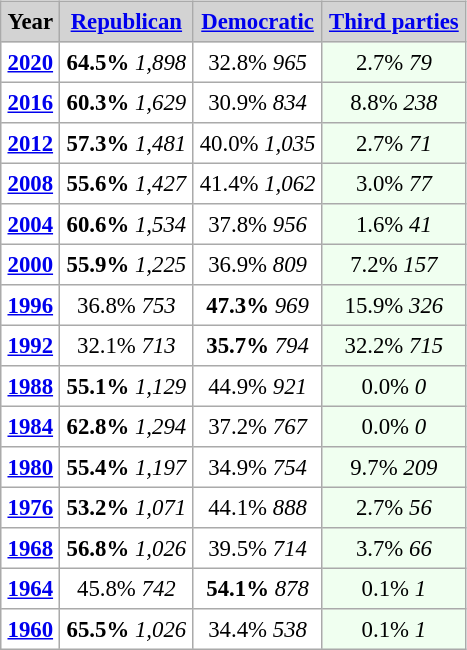<table align="center" border="2" cellpadding="4" cellspacing="0" style="float:right; margin: 1em 1em 1em 0; border: 1px #aaa solid; border-collapse: collapse; font-size: 95%;">
<tr bgcolor=lightgrey>
<th>Year</th>
<th><a href='#'>Republican</a></th>
<th><a href='#'>Democratic</a></th>
<th><a href='#'>Third parties</a></th>
</tr>
<tr>
<td style="text-align:center;" ><strong><a href='#'>2020</a></strong></td>
<td style="text-align:center;" ><strong>64.5%</strong> <em>1,898</em></td>
<td style="text-align:center;" >32.8% <em>965</em></td>
<td style="text-align:center; background:honeyDew;">2.7% <em>79</em></td>
</tr>
<tr>
<td style="text-align:center;" ><strong><a href='#'>2016</a></strong></td>
<td style="text-align:center;" ><strong>60.3%</strong> <em>1,629</em></td>
<td style="text-align:center;" >30.9% <em>834</em></td>
<td style="text-align:center; background:honeyDew;">8.8% <em>238</em></td>
</tr>
<tr>
<td style="text-align:center;" ><strong><a href='#'>2012</a></strong></td>
<td style="text-align:center;" ><strong>57.3%</strong> <em>1,481</em></td>
<td style="text-align:center;" >40.0% <em>1,035</em></td>
<td style="text-align:center; background:honeyDew;">2.7% <em>71</em></td>
</tr>
<tr>
<td style="text-align:center;" ><strong><a href='#'>2008</a></strong></td>
<td style="text-align:center;" ><strong>55.6%</strong> <em>1,427</em></td>
<td style="text-align:center;" >41.4% <em>1,062</em></td>
<td style="text-align:center; background:honeyDew;">3.0% <em>77</em></td>
</tr>
<tr>
<td style="text-align:center;" ><strong><a href='#'>2004</a></strong></td>
<td style="text-align:center;" ><strong>60.6%</strong> <em>1,534</em></td>
<td style="text-align:center;" >37.8% <em>956</em></td>
<td style="text-align:center; background:honeyDew;">1.6% <em>41</em></td>
</tr>
<tr>
<td style="text-align:center;" ><strong><a href='#'>2000</a></strong></td>
<td style="text-align:center;" ><strong>55.9%</strong> <em>1,225</em></td>
<td style="text-align:center;" >36.9% <em>809</em></td>
<td style="text-align:center; background:honeyDew;">7.2% <em>157</em></td>
</tr>
<tr>
<td style="text-align:center;" ><strong><a href='#'>1996</a></strong></td>
<td style="text-align:center;" >36.8% <em>753</em></td>
<td style="text-align:center;" ><strong>47.3%</strong> <em>969</em></td>
<td style="text-align:center; background:honeyDew;">15.9% <em>326</em></td>
</tr>
<tr>
<td style="text-align:center;" ><strong><a href='#'>1992</a></strong></td>
<td style="text-align:center;" >32.1% <em>713</em></td>
<td style="text-align:center;" ><strong>35.7%</strong> <em>794</em></td>
<td style="text-align:center; background:honeyDew;">32.2% <em>715</em></td>
</tr>
<tr>
<td style="text-align:center;" ><strong><a href='#'>1988</a></strong></td>
<td style="text-align:center;" ><strong>55.1%</strong> <em>1,129</em></td>
<td style="text-align:center;" >44.9% <em>921</em></td>
<td style="text-align:center; background:honeyDew;">0.0% <em>0</em></td>
</tr>
<tr>
<td style="text-align:center;" ><strong><a href='#'>1984</a></strong></td>
<td style="text-align:center;" ><strong>62.8%</strong> <em>1,294</em></td>
<td style="text-align:center;" >37.2% <em>767</em></td>
<td style="text-align:center; background:honeyDew;">0.0% <em>0</em></td>
</tr>
<tr>
<td style="text-align:center;" ><strong><a href='#'>1980</a></strong></td>
<td style="text-align:center;" ><strong>55.4%</strong> <em>1,197</em></td>
<td style="text-align:center;" >34.9% <em>754</em></td>
<td style="text-align:center; background:honeyDew;">9.7% <em>209</em></td>
</tr>
<tr>
<td style="text-align:center;" ><strong><a href='#'>1976</a></strong></td>
<td style="text-align:center;" ><strong>53.2%</strong> <em>1,071</em></td>
<td style="text-align:center;" >44.1% <em>888</em></td>
<td style="text-align:center; background:honeyDew;">2.7% <em>56</em></td>
</tr>
<tr>
<td style="text-align:center;" ><strong><a href='#'>1968</a></strong></td>
<td style="text-align:center;" ><strong>56.8%</strong> <em>1,026</em></td>
<td style="text-align:center;" >39.5% <em>714</em></td>
<td style="text-align:center; background:honeyDew;">3.7% <em>66</em></td>
</tr>
<tr>
<td style="text-align:center;" ><strong><a href='#'>1964</a></strong></td>
<td style="text-align:center;" >45.8% <em>742</em></td>
<td style="text-align:center;" ><strong>54.1%</strong> <em>878</em></td>
<td style="text-align:center; background:honeyDew;">0.1% <em>1</em></td>
</tr>
<tr>
<td style="text-align:center;" ><strong><a href='#'>1960</a></strong></td>
<td style="text-align:center;" ><strong>65.5%</strong> <em>1,026</em></td>
<td style="text-align:center;" >34.4% <em>538</em></td>
<td style="text-align:center; background:honeyDew;">0.1% <em>1</em></td>
</tr>
</table>
